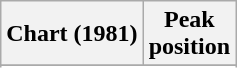<table class="wikitable sortable plainrowheaders" style="text-align:center">
<tr>
<th>Chart (1981)</th>
<th>Peak<br>position</th>
</tr>
<tr>
</tr>
<tr>
</tr>
</table>
